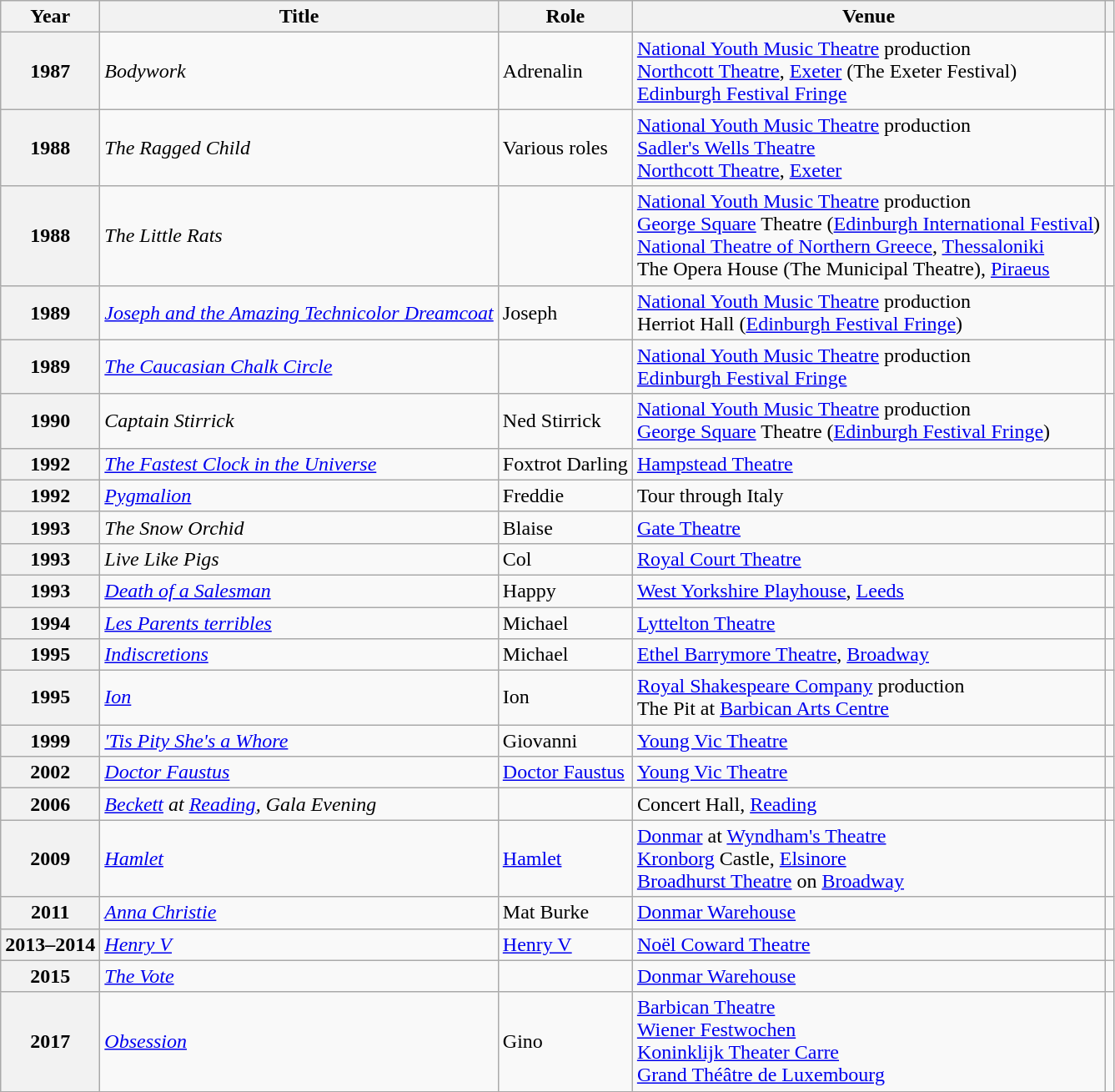<table class="wikitable plainrowheaders sortable" style="margin-right: 0;">
<tr>
<th scope="col">Year</th>
<th scope="col">Title</th>
<th scope="col">Role</th>
<th scope="col">Venue</th>
<th scope="col" class="unsortable"></th>
</tr>
<tr>
<th scope="row">1987</th>
<td><em>Bodywork</em></td>
<td>Adrenalin</td>
<td><a href='#'>National Youth Music Theatre</a> production<br><a href='#'>Northcott Theatre</a>, <a href='#'>Exeter</a> (The Exeter Festival)<br><a href='#'>Edinburgh Festival Fringe</a></td>
<td style="text-align: center;"></td>
</tr>
<tr>
<th scope="row">1988</th>
<td><em>The Ragged Child</em></td>
<td>Various roles</td>
<td><a href='#'>National Youth Music Theatre</a> production<br><a href='#'>Sadler's Wells Theatre</a><br><a href='#'>Northcott Theatre</a>, <a href='#'>Exeter</a></td>
<td style="text-align: center;"></td>
</tr>
<tr>
<th scope="row">1988</th>
<td><em>The Little Rats</em></td>
<td></td>
<td><a href='#'>National Youth Music Theatre</a> production<br><a href='#'>George Square</a> Theatre (<a href='#'>Edinburgh International Festival</a>)<br><a href='#'>National Theatre of Northern Greece</a>, <a href='#'>Thessaloniki</a><br>The Opera House (The Municipal Theatre), <a href='#'>Piraeus</a></td>
<td style="text-align: center;"></td>
</tr>
<tr>
<th scope="row">1989</th>
<td><em><a href='#'>Joseph and the Amazing Technicolor Dreamcoat</a></em></td>
<td>Joseph</td>
<td><a href='#'>National Youth Music Theatre</a> production<br>Herriot Hall (<a href='#'>Edinburgh Festival Fringe</a>)</td>
<td style="text-align: center;"></td>
</tr>
<tr>
<th scope="row">1989</th>
<td><em><a href='#'>The Caucasian Chalk Circle</a></em></td>
<td></td>
<td><a href='#'>National Youth Music Theatre</a> production<br><a href='#'>Edinburgh Festival Fringe</a></td>
<td style="text-align: center;"></td>
</tr>
<tr>
<th scope="row">1990</th>
<td><em>Captain Stirrick</em></td>
<td>Ned Stirrick</td>
<td><a href='#'>National Youth Music Theatre</a> production<br><a href='#'>George Square</a> Theatre (<a href='#'>Edinburgh Festival Fringe</a>)</td>
<td style="text-align: center;"></td>
</tr>
<tr>
<th scope="row">1992</th>
<td><em><a href='#'>The Fastest Clock in the Universe</a></em></td>
<td>Foxtrot Darling</td>
<td><a href='#'>Hampstead Theatre</a></td>
<td style="text-align: center;"></td>
</tr>
<tr>
<th scope="row">1992</th>
<td><em><a href='#'>Pygmalion</a></em></td>
<td>Freddie</td>
<td>Tour through Italy</td>
<td style="text-align: center;"></td>
</tr>
<tr>
<th scope="row">1993</th>
<td><em>The Snow Orchid</em></td>
<td>Blaise</td>
<td><a href='#'>Gate Theatre</a></td>
<td style="text-align: center;"></td>
</tr>
<tr>
<th scope="row">1993</th>
<td><em>Live Like Pigs</em></td>
<td>Col</td>
<td><a href='#'>Royal Court Theatre</a></td>
<td style="text-align: center;"></td>
</tr>
<tr>
<th scope="row">1993</th>
<td><em><a href='#'>Death of a Salesman</a></em></td>
<td>Happy</td>
<td><a href='#'>West Yorkshire Playhouse</a>, <a href='#'>Leeds</a></td>
<td style="text-align: center;"></td>
</tr>
<tr>
<th scope="row">1994</th>
<td><em><a href='#'>Les Parents terribles</a></em></td>
<td>Michael</td>
<td><a href='#'>Lyttelton Theatre</a></td>
<td style="text-align: center;"></td>
</tr>
<tr>
<th scope="row">1995</th>
<td><em><a href='#'>Indiscretions</a></em></td>
<td>Michael</td>
<td><a href='#'>Ethel Barrymore Theatre</a>, <a href='#'>Broadway</a></td>
<td style="text-align: center;"></td>
</tr>
<tr>
<th scope="row">1995</th>
<td><em><a href='#'>Ion</a></em></td>
<td>Ion</td>
<td><a href='#'>Royal Shakespeare Company</a> production<br>The Pit at <a href='#'>Barbican Arts Centre</a></td>
<td style="text-align: center;"></td>
</tr>
<tr>
<th scope="row">1999</th>
<td><em><a href='#'>'Tis Pity She's a Whore</a></em></td>
<td>Giovanni</td>
<td><a href='#'>Young Vic Theatre</a></td>
<td style="text-align: center;"></td>
</tr>
<tr>
<th scope="row">2002</th>
<td><em><a href='#'>Doctor Faustus</a></em></td>
<td><a href='#'>Doctor Faustus</a></td>
<td><a href='#'>Young Vic Theatre</a></td>
<td style="text-align: center;"></td>
</tr>
<tr>
<th scope="row">2006</th>
<td><em><a href='#'>Beckett</a> at <a href='#'>Reading</a>, Gala Evening</em></td>
<td></td>
<td>Concert Hall, <a href='#'>Reading</a></td>
<td style="text-align: center;"></td>
</tr>
<tr>
<th scope="row">2009</th>
<td><em><a href='#'>Hamlet</a></em></td>
<td><a href='#'>Hamlet</a></td>
<td><a href='#'>Donmar</a> at <a href='#'>Wyndham's Theatre</a><br><a href='#'>Kronborg</a> Castle, <a href='#'>Elsinore</a><br><a href='#'>Broadhurst Theatre</a> on <a href='#'>Broadway</a></td>
<td style="text-align: center;"></td>
</tr>
<tr>
<th scope="row">2011</th>
<td><em><a href='#'>Anna Christie</a></em></td>
<td>Mat Burke</td>
<td><a href='#'>Donmar Warehouse</a></td>
<td style="text-align: center;"></td>
</tr>
<tr>
<th scope="row">2013–2014</th>
<td><em><a href='#'>Henry V</a></em></td>
<td><a href='#'>Henry V</a></td>
<td><a href='#'>Noël Coward Theatre</a></td>
<td style="text-align: center;"></td>
</tr>
<tr>
<th scope="row">2015</th>
<td><em><a href='#'>The Vote</a></em></td>
<td></td>
<td><a href='#'>Donmar Warehouse</a></td>
<td style="text-align: center;"></td>
</tr>
<tr>
<th scope="row">2017</th>
<td><em><a href='#'>Obsession</a></em></td>
<td>Gino</td>
<td><a href='#'>Barbican Theatre</a><br><a href='#'>Wiener Festwochen</a><br><a href='#'>Koninklijk Theater Carre</a><br><a href='#'>Grand Théâtre de Luxembourg</a></td>
<td style="text-align: center;"></td>
</tr>
<tr>
</tr>
</table>
